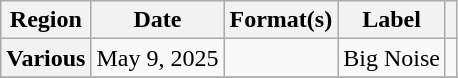<table class="wikitable plainrowheaders">
<tr>
<th scope="col">Region</th>
<th scope="col">Date</th>
<th scope="col">Format(s)</th>
<th scope="col">Label</th>
<th scope="col"></th>
</tr>
<tr>
<th scope="row">Various</th>
<td>May 9, 2025</td>
<td></td>
<td>Big Noise</td>
<td align="center"></td>
</tr>
<tr>
</tr>
</table>
